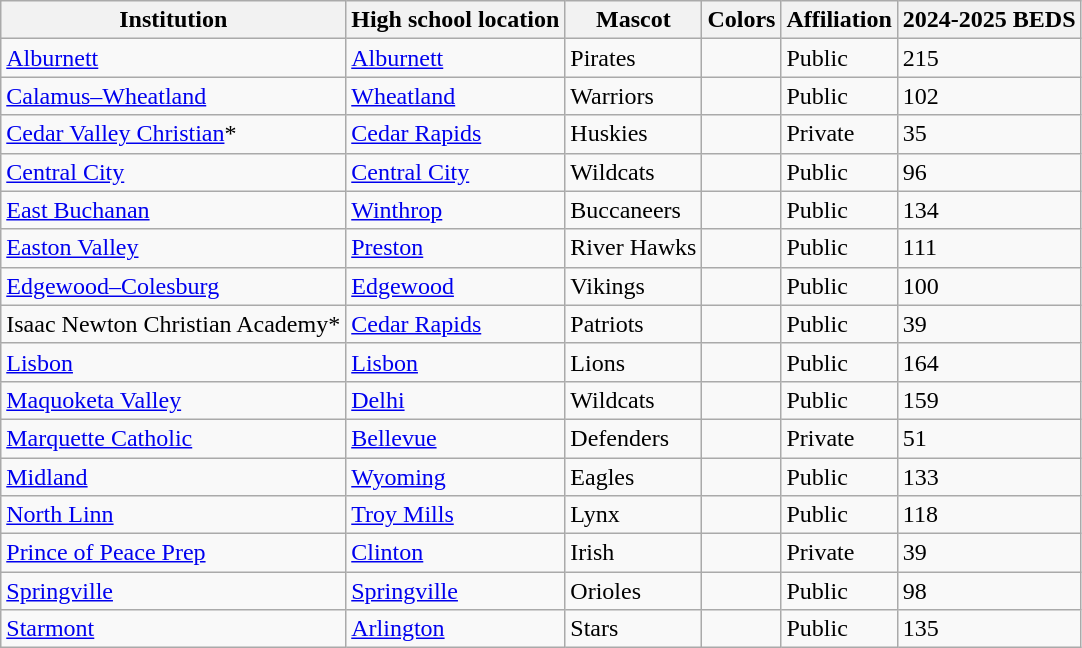<table class="wikitable">
<tr>
<th>Institution</th>
<th>High school location</th>
<th>Mascot</th>
<th>Colors</th>
<th>Affiliation</th>
<th>2024-2025 BEDS</th>
</tr>
<tr>
<td><a href='#'>Alburnett</a></td>
<td><a href='#'>Alburnett</a></td>
<td>Pirates</td>
<td> </td>
<td>Public</td>
<td>215</td>
</tr>
<tr>
<td><a href='#'>Calamus–Wheatland</a></td>
<td><a href='#'>Wheatland</a></td>
<td>Warriors</td>
<td> </td>
<td>Public</td>
<td>102</td>
</tr>
<tr>
<td><a href='#'>Cedar Valley Christian</a>*</td>
<td><a href='#'>Cedar Rapids</a></td>
<td>Huskies</td>
<td> </td>
<td>Private</td>
<td>35</td>
</tr>
<tr>
<td><a href='#'>Central City</a></td>
<td><a href='#'>Central City</a></td>
<td>Wildcats</td>
<td> </td>
<td>Public</td>
<td>96</td>
</tr>
<tr>
<td><a href='#'>East Buchanan</a></td>
<td><a href='#'>Winthrop</a></td>
<td>Buccaneers</td>
<td> </td>
<td>Public</td>
<td>134</td>
</tr>
<tr>
<td><a href='#'>Easton Valley</a></td>
<td><a href='#'>Preston</a></td>
<td>River Hawks</td>
<td> </td>
<td>Public</td>
<td>111</td>
</tr>
<tr>
<td><a href='#'>Edgewood–Colesburg</a></td>
<td><a href='#'>Edgewood</a></td>
<td>Vikings</td>
<td> </td>
<td>Public</td>
<td>100</td>
</tr>
<tr>
<td>Isaac Newton Christian Academy*</td>
<td><a href='#'>Cedar Rapids</a></td>
<td>Patriots</td>
<td>  </td>
<td>Public</td>
<td>39</td>
</tr>
<tr>
<td><a href='#'>Lisbon</a></td>
<td><a href='#'>Lisbon</a></td>
<td>Lions</td>
<td> </td>
<td>Public</td>
<td>164</td>
</tr>
<tr>
<td><a href='#'>Maquoketa Valley</a></td>
<td><a href='#'>Delhi</a></td>
<td>Wildcats</td>
<td> </td>
<td>Public</td>
<td>159</td>
</tr>
<tr>
<td><a href='#'>Marquette Catholic</a></td>
<td><a href='#'>Bellevue</a></td>
<td>Defenders</td>
<td> </td>
<td>Private</td>
<td>51</td>
</tr>
<tr>
<td><a href='#'>Midland</a></td>
<td><a href='#'>Wyoming</a></td>
<td>Eagles</td>
<td> </td>
<td>Public</td>
<td>133</td>
</tr>
<tr>
<td><a href='#'>North Linn</a></td>
<td><a href='#'>Troy Mills</a></td>
<td>Lynx</td>
<td> </td>
<td>Public</td>
<td>118</td>
</tr>
<tr>
<td><a href='#'>Prince of Peace Prep</a></td>
<td><a href='#'>Clinton</a></td>
<td>Irish</td>
<td> </td>
<td>Private</td>
<td>39</td>
</tr>
<tr>
<td><a href='#'>Springville</a></td>
<td><a href='#'>Springville</a></td>
<td>Orioles</td>
<td> </td>
<td>Public</td>
<td>98</td>
</tr>
<tr>
<td><a href='#'>Starmont</a></td>
<td><a href='#'>Arlington</a></td>
<td>Stars</td>
<td>  </td>
<td>Public</td>
<td>135</td>
</tr>
</table>
